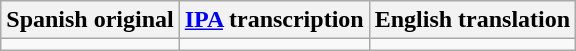<table class="wikitable">
<tr>
<th>Spanish original</th>
<th><a href='#'>IPA</a> transcription</th>
<th>English translation</th>
</tr>
<tr style="vertical-align:top; white-space:nowrap;">
<td></td>
<td></td>
<td></td>
</tr>
</table>
